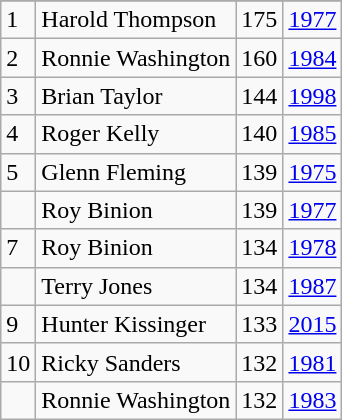<table class="wikitable">
<tr>
</tr>
<tr>
<td>1</td>
<td>Harold Thompson</td>
<td>175</td>
<td><a href='#'>1977</a></td>
</tr>
<tr>
<td>2</td>
<td>Ronnie Washington</td>
<td>160</td>
<td><a href='#'>1984</a></td>
</tr>
<tr>
<td>3</td>
<td>Brian Taylor</td>
<td>144</td>
<td><a href='#'>1998</a></td>
</tr>
<tr>
<td>4</td>
<td>Roger Kelly</td>
<td>140</td>
<td><a href='#'>1985</a></td>
</tr>
<tr>
<td>5</td>
<td>Glenn Fleming</td>
<td>139</td>
<td><a href='#'>1975</a></td>
</tr>
<tr>
<td></td>
<td>Roy Binion</td>
<td>139</td>
<td><a href='#'>1977</a></td>
</tr>
<tr>
<td>7</td>
<td>Roy Binion</td>
<td>134</td>
<td><a href='#'>1978</a></td>
</tr>
<tr>
<td></td>
<td>Terry Jones</td>
<td>134</td>
<td><a href='#'>1987</a></td>
</tr>
<tr>
<td>9</td>
<td>Hunter Kissinger</td>
<td>133</td>
<td><a href='#'>2015</a></td>
</tr>
<tr>
<td>10</td>
<td>Ricky Sanders</td>
<td>132</td>
<td><a href='#'>1981</a></td>
</tr>
<tr>
<td></td>
<td>Ronnie Washington</td>
<td>132</td>
<td><a href='#'>1983</a></td>
</tr>
</table>
